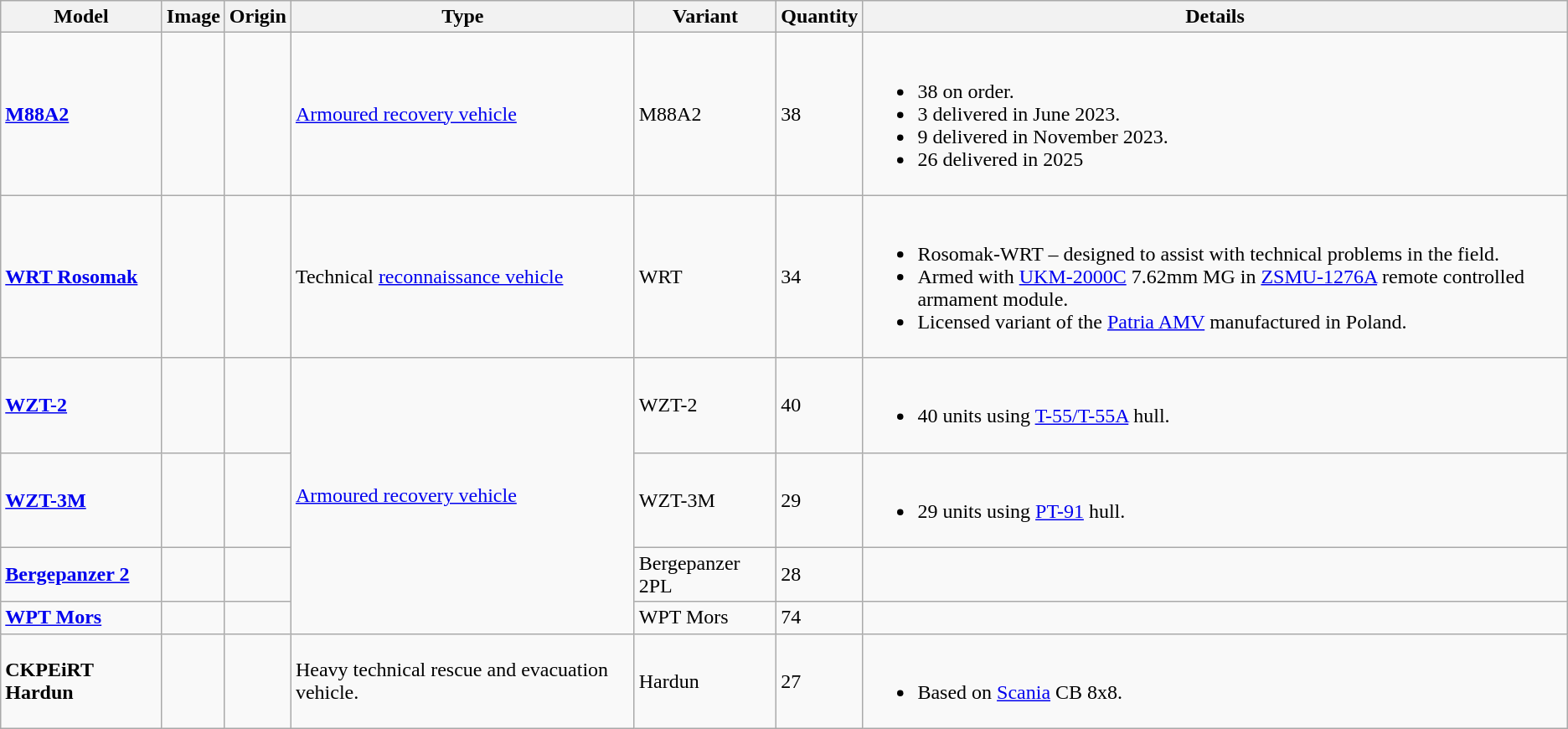<table class="wikitable">
<tr>
<th>Model</th>
<th>Image</th>
<th>Origin</th>
<th>Type</th>
<th>Variant</th>
<th>Quantity</th>
<th>Details</th>
</tr>
<tr>
<td><strong><a href='#'>M88A2</a></strong></td>
<td></td>
<td><small></small></td>
<td><a href='#'>Armoured recovery vehicle</a></td>
<td>M88A2</td>
<td>38</td>
<td><br><ul><li>38 on order.</li><li>3 delivered in June 2023.</li><li>9 delivered in November 2023.</li><li>26 delivered in 2025</li></ul></td>
</tr>
<tr>
<td><strong><a href='#'>WRT Rosomak</a></strong></td>
<td></td>
<td><small></small></td>
<td>Technical <a href='#'>reconnaissance vehicle</a></td>
<td>WRT</td>
<td>34</td>
<td><br><ul><li>Rosomak-WRT – designed to assist with technical problems in the field.</li><li>Armed with <a href='#'>UKM-2000C</a> 7.62mm MG in <a href='#'>ZSMU-1276A</a> remote controlled armament module.</li><li>Licensed variant of the <a href='#'>Patria AMV</a> manufactured in Poland.</li></ul></td>
</tr>
<tr>
<td><strong><a href='#'>WZT-2</a></strong></td>
<td></td>
<td><small></small></td>
<td rowspan="4"><a href='#'>Armoured recovery vehicle</a></td>
<td>WZT-2</td>
<td>40</td>
<td><br><ul><li>40 units   using <a href='#'>T-55/T-55A</a> hull.</li></ul></td>
</tr>
<tr>
<td><strong><a href='#'>WZT-3M</a></strong></td>
<td></td>
<td><small></small></td>
<td>WZT-3M</td>
<td>29</td>
<td><br><ul><li>29 units using <a href='#'>PT-91</a> hull.</li></ul></td>
</tr>
<tr>
<td><strong><a href='#'>Bergepanzer 2</a></strong></td>
<td></td>
<td><small></small></td>
<td>Bergepanzer 2PL</td>
<td>28</td>
<td></td>
</tr>
<tr>
<td><strong><a href='#'>WPT Mors</a></strong></td>
<td></td>
<td><small></small></td>
<td>WPT Mors</td>
<td>74</td>
<td></td>
</tr>
<tr>
<td><strong>CKPEiRT Hardun</strong></td>
<td></td>
<td><small></small><br><small></small></td>
<td>Heavy technical rescue and evacuation vehicle.</td>
<td>Hardun</td>
<td>27</td>
<td><br><ul><li>Based on <a href='#'>Scania</a> CB 8x8.</li></ul></td>
</tr>
</table>
